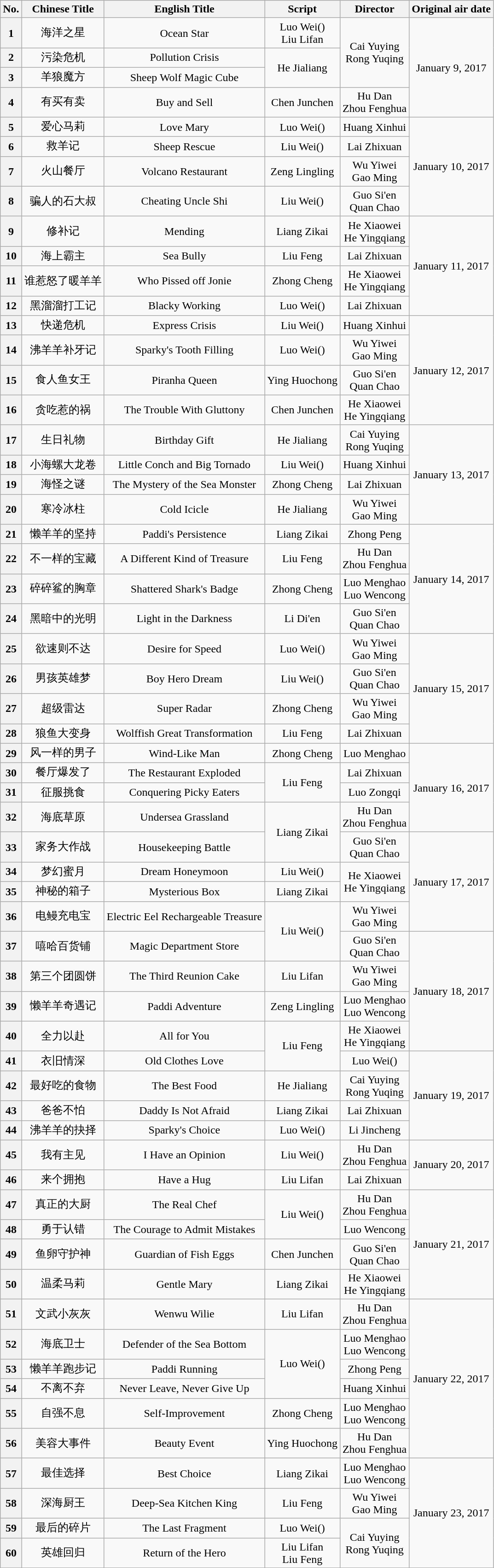<table class="wikitable"style="text-align:center;">
<tr>
<th>No.</th>
<th>Chinese Title</th>
<th>English Title</th>
<th>Script</th>
<th>Director</th>
<th>Original air date</th>
</tr>
<tr>
<th>1</th>
<td>海洋之星</td>
<td>Ocean Star</td>
<td>Luo Wei()<br>Liu Lifan</td>
<td rowspan=3>Cai Yuying<br>Rong Yuqing</td>
<td rowspan="4">January 9, 2017</td>
</tr>
<tr>
<th>2</th>
<td>污染危机</td>
<td>Pollution Crisis</td>
<td rowspan="2">He Jialiang</td>
</tr>
<tr>
<th>3</th>
<td>羊狼魔方</td>
<td>Sheep Wolf Magic Cube</td>
</tr>
<tr>
<th>4</th>
<td>有买有卖</td>
<td>Buy and Sell</td>
<td>Chen Junchen</td>
<td>Hu Dan<br>Zhou Fenghua</td>
</tr>
<tr>
<th>5</th>
<td>爱心马莉</td>
<td>Love Mary</td>
<td>Luo Wei()</td>
<td>Huang Xinhui</td>
<td rowspan="4">January 10, 2017</td>
</tr>
<tr>
<th>6</th>
<td>救羊记</td>
<td>Sheep Rescue</td>
<td>Liu Wei()</td>
<td>Lai Zhixuan</td>
</tr>
<tr>
<th>7</th>
<td>火山餐厅</td>
<td>Volcano Restaurant</td>
<td>Zeng Lingling</td>
<td>Wu Yiwei<br>Gao Ming</td>
</tr>
<tr>
<th>8</th>
<td>骗人的石大叔</td>
<td>Cheating Uncle Shi</td>
<td>Liu Wei()</td>
<td>Guo Si'en<br>Quan Chao</td>
</tr>
<tr>
<th>9</th>
<td>修补记</td>
<td>Mending</td>
<td>Liang Zikai</td>
<td>He Xiaowei<br>He Yingqiang</td>
<td rowspan="4">January 11, 2017</td>
</tr>
<tr>
<th>10</th>
<td>海上霸主</td>
<td>Sea Bully</td>
<td>Liu Feng</td>
<td>Lai Zhixuan</td>
</tr>
<tr>
<th>11</th>
<td>谁惹怒了暖羊羊</td>
<td>Who Pissed off Jonie</td>
<td>Zhong Cheng</td>
<td>He Xiaowei<br>He Yingqiang</td>
</tr>
<tr>
<th>12</th>
<td>黑溜溜打工记</td>
<td>Blacky Working</td>
<td>Luo Wei()</td>
<td>Lai Zhixuan</td>
</tr>
<tr>
<th>13</th>
<td>快递危机</td>
<td>Express Crisis</td>
<td>Liu Wei()</td>
<td>Huang Xinhui</td>
<td rowspan="4">January 12, 2017</td>
</tr>
<tr>
<th>14</th>
<td>沸羊羊补牙记</td>
<td>Sparky's Tooth Filling</td>
<td>Luo Wei()</td>
<td>Wu Yiwei<br>Gao Ming</td>
</tr>
<tr>
<th>15</th>
<td>食人鱼女王</td>
<td>Piranha Queen</td>
<td>Ying Huochong</td>
<td>Guo Si'en<br>Quan Chao</td>
</tr>
<tr>
<th>16</th>
<td>贪吃惹的祸</td>
<td>The Trouble With Gluttony</td>
<td>Chen Junchen</td>
<td>He Xiaowei<br>He Yingqiang</td>
</tr>
<tr>
<th>17</th>
<td>生日礼物</td>
<td>Birthday Gift</td>
<td>He Jialiang</td>
<td>Cai Yuying<br>Rong Yuqing</td>
<td rowspan="4">January 13, 2017</td>
</tr>
<tr>
<th>18</th>
<td>小海螺大龙卷</td>
<td>Little Conch and Big Tornado</td>
<td>Liu Wei()</td>
<td>Huang Xinhui</td>
</tr>
<tr>
<th>19</th>
<td>海怪之谜</td>
<td>The Mystery of the Sea Monster</td>
<td>Zhong Cheng</td>
<td>Lai Zhixuan</td>
</tr>
<tr>
<th>20</th>
<td>寒冷冰柱</td>
<td>Cold Icicle</td>
<td>He Jialiang</td>
<td>Wu Yiwei<br>Gao Ming</td>
</tr>
<tr>
<th>21</th>
<td>懒羊羊的坚持</td>
<td>Paddi's Persistence</td>
<td>Liang Zikai</td>
<td>Zhong Peng</td>
<td rowspan="4">January 14, 2017</td>
</tr>
<tr>
<th>22</th>
<td>不一样的宝藏</td>
<td>A Different Kind of Treasure</td>
<td>Liu Feng</td>
<td>Hu Dan<br>Zhou Fenghua</td>
</tr>
<tr>
<th>23</th>
<td>碎碎鲨的胸章</td>
<td>Shattered Shark's Badge</td>
<td>Zhong Cheng</td>
<td>Luo Menghao<br>Luo Wencong</td>
</tr>
<tr>
<th>24</th>
<td>黑暗中的光明</td>
<td>Light in the Darkness</td>
<td>Li Di'en</td>
<td>Guo Si'en<br>Quan Chao</td>
</tr>
<tr>
<th>25</th>
<td>欲速则不达</td>
<td>Desire for Speed</td>
<td>Luo Wei()</td>
<td>Wu Yiwei<br>Gao Ming</td>
<td rowspan="4">January 15, 2017</td>
</tr>
<tr>
<th>26</th>
<td>男孩英雄梦</td>
<td>Boy Hero Dream</td>
<td>Liu Wei()</td>
<td>Guo Si'en<br>Quan Chao</td>
</tr>
<tr>
<th>27</th>
<td>超级雷达</td>
<td>Super Radar</td>
<td>Zhong Cheng</td>
<td>Wu Yiwei<br>Gao Ming</td>
</tr>
<tr>
<th>28</th>
<td>狼鱼大变身</td>
<td>Wolffish Great Transformation</td>
<td>Liu Feng</td>
<td>Lai Zhixuan</td>
</tr>
<tr>
<th>29</th>
<td>风一样的男子</td>
<td>Wind-Like Man</td>
<td>Zhong Cheng</td>
<td>Luo Menghao</td>
<td rowspan="4">January 16, 2017</td>
</tr>
<tr>
<th>30</th>
<td>餐厅爆发了</td>
<td>The Restaurant Exploded</td>
<td rowspan="2">Liu Feng</td>
<td>Lai Zhixuan</td>
</tr>
<tr>
<th>31</th>
<td>征服挑食</td>
<td>Conquering Picky Eaters</td>
<td>Luo Zongqi</td>
</tr>
<tr>
<th>32</th>
<td>海底草原</td>
<td>Undersea Grassland</td>
<td rowspan="2">Liang Zikai</td>
<td>Hu Dan<br>Zhou Fenghua</td>
</tr>
<tr>
<th>33</th>
<td>家务大作战</td>
<td>Housekeeping Battle</td>
<td>Guo Si'en<br>Quan Chao</td>
<td rowspan="4">January 17, 2017</td>
</tr>
<tr>
<th>34</th>
<td>梦幻蜜月</td>
<td>Dream Honeymoon</td>
<td>Liu Wei()</td>
<td rowspan=2>He Xiaowei<br>He Yingqiang</td>
</tr>
<tr>
<th>35</th>
<td>神秘的箱子</td>
<td>Mysterious Box</td>
<td>Liang Zikai</td>
</tr>
<tr>
<th>36</th>
<td>电鳗充电宝</td>
<td>Electric Eel Rechargeable Treasure</td>
<td rowspan="2">Liu Wei()</td>
<td>Wu Yiwei<br>Gao Ming</td>
</tr>
<tr>
<th>37</th>
<td>嘻哈百货铺</td>
<td>Magic Department Store</td>
<td>Guo Si'en<br>Quan Chao</td>
<td rowspan="4">January 18, 2017</td>
</tr>
<tr>
<th>38</th>
<td>第三个团圆饼</td>
<td>The Third Reunion Cake</td>
<td>Liu Lifan</td>
<td>Wu Yiwei<br>Gao Ming</td>
</tr>
<tr>
<th>39</th>
<td>懒羊羊奇遇记</td>
<td>Paddi Adventure</td>
<td>Zeng Lingling</td>
<td>Luo Menghao<br>Luo Wencong</td>
</tr>
<tr>
<th>40</th>
<td>全力以赴</td>
<td>All for You</td>
<td rowspan="2">Liu Feng</td>
<td>He Xiaowei<br>He Yingqiang</td>
</tr>
<tr>
<th>41</th>
<td>衣旧情深</td>
<td>Old Clothes Love</td>
<td>Luo Wei()</td>
<td rowspan="4">January 19, 2017</td>
</tr>
<tr>
<th>42</th>
<td>最好吃的食物</td>
<td>The Best Food</td>
<td>He Jialiang</td>
<td>Cai Yuying<br>Rong Yuqing</td>
</tr>
<tr>
<th>43</th>
<td>爸爸不怕</td>
<td>Daddy Is Not Afraid</td>
<td>Liang Zikai</td>
<td>Lai Zhixuan</td>
</tr>
<tr>
<th>44</th>
<td>沸羊羊的抉择</td>
<td>Sparky's Choice</td>
<td>Luo Wei()</td>
<td>Li Jincheng</td>
</tr>
<tr>
<th>45</th>
<td>我有主见</td>
<td>I Have an Opinion</td>
<td>Liu Wei()</td>
<td>Hu Dan<br>Zhou Fenghua</td>
<td rowspan="2">January 20, 2017</td>
</tr>
<tr>
<th>46</th>
<td>来个拥抱</td>
<td>Have a Hug</td>
<td>Liu Lifan</td>
<td>Lai Zhixuan</td>
</tr>
<tr>
<th>47</th>
<td>真正的大厨</td>
<td>The Real Chef</td>
<td rowspan="2">Liu Wei()</td>
<td>Hu Dan<br>Zhou Fenghua</td>
<td rowspan="4">January 21, 2017</td>
</tr>
<tr>
<th>48</th>
<td>勇于认错</td>
<td>The Courage to Admit Mistakes</td>
<td>Luo Wencong</td>
</tr>
<tr>
<th>49</th>
<td>鱼卵守护神</td>
<td>Guardian of Fish Eggs</td>
<td>Chen Junchen</td>
<td>Guo Si'en<br>Quan Chao</td>
</tr>
<tr>
<th>50</th>
<td>温柔马莉</td>
<td>Gentle Mary</td>
<td>Liang Zikai</td>
<td>He Xiaowei<br>He Yingqiang</td>
</tr>
<tr>
<th>51</th>
<td>文武小灰灰</td>
<td>Wenwu Wilie</td>
<td>Liu Lifan</td>
<td>Hu Dan<br>Zhou Fenghua</td>
<td rowspan="6">January 22, 2017</td>
</tr>
<tr>
<th>52</th>
<td>海底卫士</td>
<td>Defender of the Sea Bottom</td>
<td rowspan="3">Luo Wei()</td>
<td>Luo Menghao<br>Luo Wencong</td>
</tr>
<tr>
<th>53</th>
<td>懒羊羊跑步记</td>
<td>Paddi Running</td>
<td>Zhong Peng</td>
</tr>
<tr>
<th>54</th>
<td>不离不弃</td>
<td>Never Leave, Never Give Up</td>
<td>Huang Xinhui</td>
</tr>
<tr>
<th>55</th>
<td>自强不息</td>
<td>Self-Improvement</td>
<td>Zhong Cheng</td>
<td>Luo Menghao<br>Luo Wencong</td>
</tr>
<tr>
<th>56</th>
<td>美容大事件</td>
<td>Beauty Event</td>
<td>Ying Huochong</td>
<td>Hu Dan<br>Zhou Fenghua</td>
</tr>
<tr>
<th>57</th>
<td>最佳选择</td>
<td>Best Choice</td>
<td>Liang Zikai</td>
<td>Luo Menghao<br>Luo Wencong</td>
<td rowspan="4">January 23, 2017</td>
</tr>
<tr>
<th>58</th>
<td>深海厨王</td>
<td>Deep-Sea Kitchen King</td>
<td>Liu Feng</td>
<td>Wu Yiwei<br>Gao Ming</td>
</tr>
<tr>
<th>59</th>
<td>最后的碎片</td>
<td>The Last Fragment</td>
<td>Luo Wei()</td>
<td rowspan=2>Cai Yuying<br>Rong Yuqing</td>
</tr>
<tr>
<th>60</th>
<td>英雄回归</td>
<td>Return of the Hero</td>
<td>Liu Lifan<br>Liu Feng</td>
</tr>
</table>
